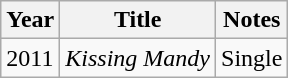<table class="wikitable">
<tr>
<th><strong>Year</strong></th>
<th><strong>Title</strong></th>
<th><strong>Notes</strong></th>
</tr>
<tr>
<td>2011</td>
<td><em>Kissing Mandy</em></td>
<td>Single</td>
</tr>
</table>
